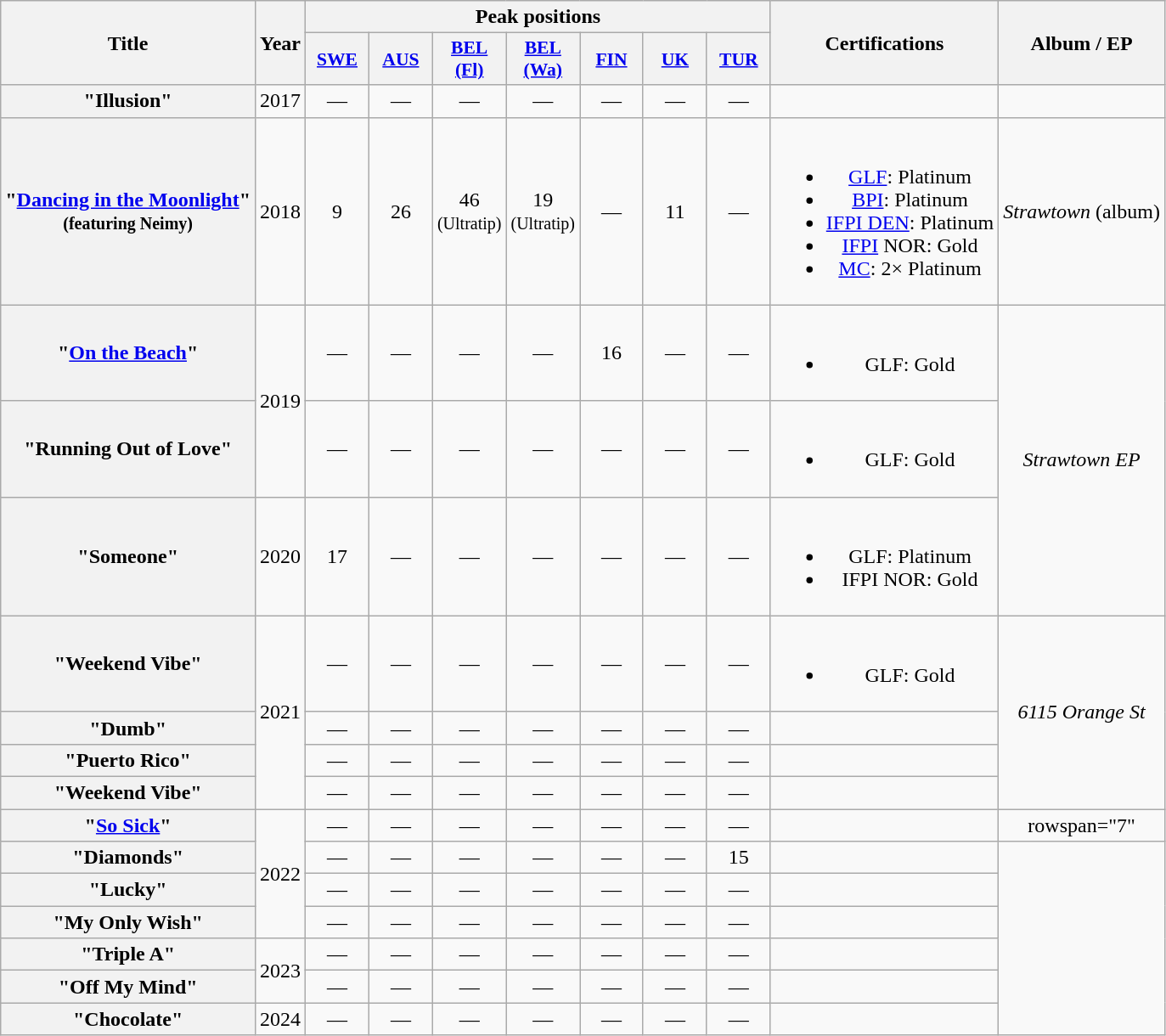<table class="wikitable plainrowheaders" style="text-align:center">
<tr>
<th scope="col" rowspan="2">Title</th>
<th scope="col" rowspan="2">Year</th>
<th scope="col" colspan="7">Peak positions</th>
<th scope="col" rowspan="2">Certifications</th>
<th scope="col" rowspan="2">Album / EP</th>
</tr>
<tr>
<th scope="col" style="width:3em;font-size:90%;"><a href='#'>SWE</a><br></th>
<th scope="col" style="width:3em;font-size:90%;"><a href='#'>AUS</a><br></th>
<th scope="col" style="width:3em;font-size:90%;"><a href='#'>BEL <br> (Fl)</a><br></th>
<th scope="col" style="width:3em;font-size:90%;"><a href='#'>BEL <br> (Wa)</a><br></th>
<th scope="col" style="width:3em;font-size:90%;"><a href='#'>FIN</a><br></th>
<th scope="col" style="width:3em;font-size:90%;"><a href='#'>UK</a></th>
<th scope="col" style="width:3em;font-size:90%;"><a href='#'>TUR</a> <br></th>
</tr>
<tr>
<th scope="row">"Illusion"</th>
<td>2017</td>
<td>—</td>
<td>—</td>
<td>—</td>
<td>—</td>
<td>—</td>
<td>—</td>
<td>—</td>
<td></td>
<td></td>
</tr>
<tr>
<th scope="row">"<a href='#'>Dancing in the Moonlight</a>" <br><small>(featuring Neimy)</small></th>
<td>2018</td>
<td>9</td>
<td>26</td>
<td>46 <br> <small>(Ultratip)</small></td>
<td>19 <small>(Ultratip)</small></td>
<td>—</td>
<td>11</td>
<td>—</td>
<td><br><ul><li><a href='#'>GLF</a>: Platinum</li><li><a href='#'>BPI</a>: Platinum</li><li><a href='#'>IFPI DEN</a>: Platinum</li><li><a href='#'>IFPI</a> NOR: Gold</li><li><a href='#'>MC</a>: 2× Platinum</li></ul></td>
<td><em>Strawtown</em> (album)</td>
</tr>
<tr>
<th scope="row">"<a href='#'>On the Beach</a>"</th>
<td rowspan="2">2019</td>
<td>—</td>
<td>—</td>
<td>—</td>
<td>—</td>
<td>16</td>
<td>—</td>
<td>—</td>
<td><br><ul><li>GLF: Gold</li></ul></td>
<td rowspan=3><em>Strawtown EP</em></td>
</tr>
<tr>
<th scope="row">"Running Out of Love"</th>
<td>—</td>
<td>—</td>
<td>—</td>
<td>—</td>
<td>—</td>
<td>—</td>
<td>—</td>
<td><br><ul><li>GLF: Gold</li></ul></td>
</tr>
<tr>
<th scope="row">"Someone"</th>
<td>2020</td>
<td>17</td>
<td>—</td>
<td>—</td>
<td>—</td>
<td>—</td>
<td>—</td>
<td>—</td>
<td><br><ul><li>GLF: Platinum</li><li>IFPI NOR: Gold</li></ul></td>
</tr>
<tr>
<th scope="row">"Weekend Vibe"</th>
<td rowspan="4">2021</td>
<td>—</td>
<td>—</td>
<td>—</td>
<td>—</td>
<td>—</td>
<td>—</td>
<td>—</td>
<td><br><ul><li>GLF: Gold</li></ul></td>
<td rowspan="4"><em>6115 Orange St</em></td>
</tr>
<tr>
<th scope="row">"Dumb"</th>
<td>—</td>
<td>—</td>
<td>—</td>
<td>—</td>
<td>—</td>
<td>—</td>
<td>—</td>
<td></td>
</tr>
<tr>
<th scope="row">"Puerto Rico"</th>
<td>—</td>
<td>—</td>
<td>—</td>
<td>—</td>
<td>—</td>
<td>—</td>
<td>—</td>
<td></td>
</tr>
<tr>
<th scope="row">"Weekend Vibe" <br></th>
<td>—</td>
<td>—</td>
<td>—</td>
<td>—</td>
<td>—</td>
<td>—</td>
<td>—</td>
<td></td>
</tr>
<tr>
<th scope="row">"<a href='#'>So Sick</a>"</th>
<td rowspan="4">2022</td>
<td>—</td>
<td>—</td>
<td>—</td>
<td>—</td>
<td>—</td>
<td>—</td>
<td>—</td>
<td></td>
<td>rowspan="7" </td>
</tr>
<tr>
<th scope="row">"Diamonds" <br></th>
<td>—</td>
<td>—</td>
<td>—</td>
<td>—</td>
<td>—</td>
<td>—</td>
<td>15</td>
<td></td>
</tr>
<tr>
<th scope="row">"Lucky" <br></th>
<td>—</td>
<td>—</td>
<td>—</td>
<td>—</td>
<td>—</td>
<td>—</td>
<td>—</td>
<td></td>
</tr>
<tr>
<th scope="row">"My Only Wish" <br></th>
<td>—</td>
<td>—</td>
<td>—</td>
<td>—</td>
<td>—</td>
<td>—</td>
<td>—</td>
<td></td>
</tr>
<tr>
<th scope="row">"Triple A" <br></th>
<td rowspan="2">2023</td>
<td>—</td>
<td>—</td>
<td>—</td>
<td>—</td>
<td>—</td>
<td>—</td>
<td>—</td>
<td></td>
</tr>
<tr>
<th scope ="row">"Off My Mind" <br></th>
<td>—</td>
<td>—</td>
<td>—</td>
<td>—</td>
<td>—</td>
<td>—</td>
<td>—</td>
<td></td>
</tr>
<tr>
<th scope="row">"Chocolate"<br></th>
<td>2024</td>
<td>—</td>
<td>—</td>
<td>—</td>
<td>—</td>
<td>—</td>
<td>—</td>
<td>—</td>
<td></td>
</tr>
</table>
